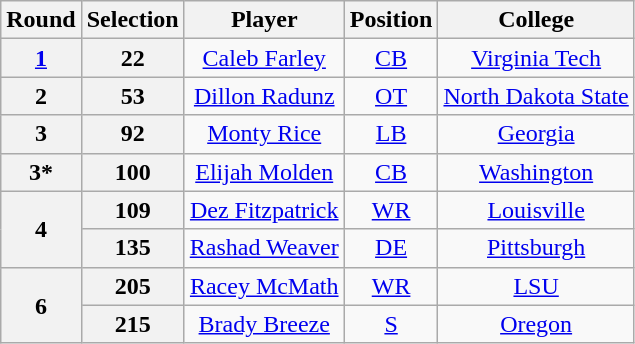<table class="wikitable" style="text-align:center">
<tr>
<th>Round</th>
<th>Selection</th>
<th>Player</th>
<th>Position</th>
<th>College</th>
</tr>
<tr>
<th><a href='#'>1</a></th>
<th>22</th>
<td><a href='#'>Caleb Farley</a></td>
<td><a href='#'>CB</a></td>
<td><a href='#'>Virginia Tech</a></td>
</tr>
<tr>
<th>2</th>
<th>53</th>
<td><a href='#'>Dillon Radunz</a></td>
<td><a href='#'>OT</a></td>
<td><a href='#'>North Dakota State</a></td>
</tr>
<tr>
<th>3</th>
<th>92</th>
<td><a href='#'>Monty Rice</a></td>
<td><a href='#'>LB</a></td>
<td><a href='#'>Georgia</a></td>
</tr>
<tr>
<th>3*</th>
<th>100</th>
<td><a href='#'>Elijah Molden</a></td>
<td><a href='#'>CB</a></td>
<td><a href='#'>Washington</a></td>
</tr>
<tr>
<th rowspan="2">4</th>
<th>109</th>
<td><a href='#'>Dez Fitzpatrick</a></td>
<td><a href='#'>WR</a></td>
<td><a href='#'>Louisville</a></td>
</tr>
<tr>
<th>135</th>
<td><a href='#'>Rashad Weaver</a></td>
<td><a href='#'>DE</a></td>
<td><a href='#'>Pittsburgh</a></td>
</tr>
<tr>
<th rowspan="2">6</th>
<th>205</th>
<td><a href='#'>Racey McMath</a></td>
<td><a href='#'>WR</a></td>
<td><a href='#'>LSU</a></td>
</tr>
<tr>
<th>215</th>
<td><a href='#'>Brady Breeze</a></td>
<td><a href='#'>S</a></td>
<td><a href='#'>Oregon</a></td>
</tr>
</table>
